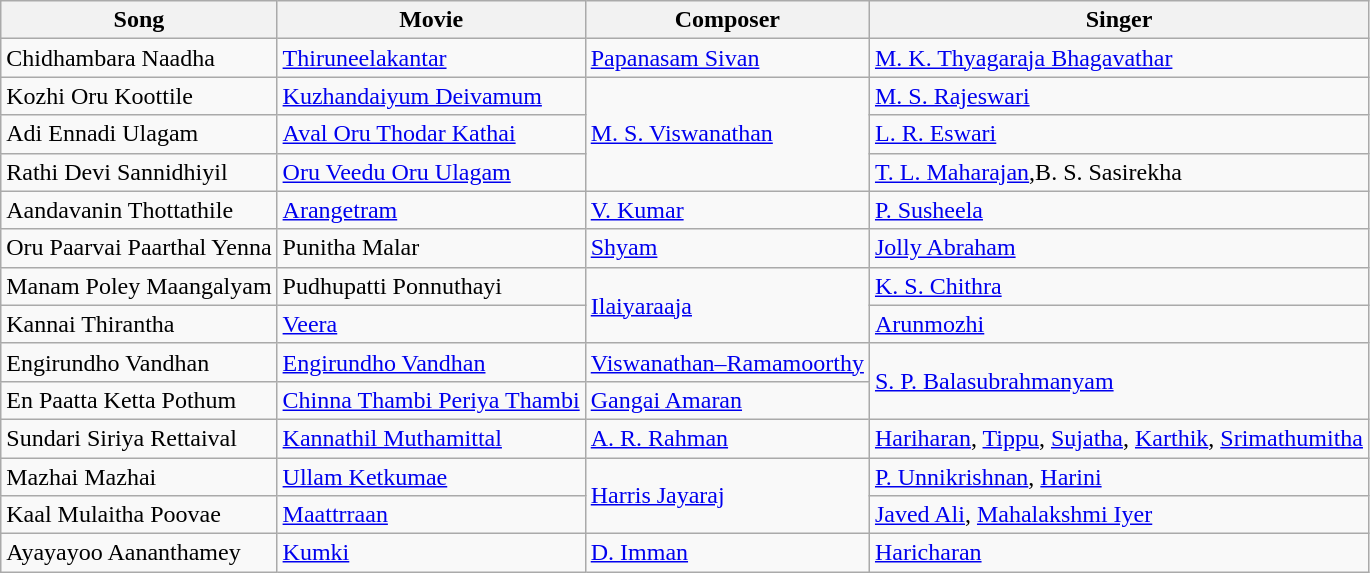<table class="wikitable">
<tr>
<th>Song</th>
<th>Movie</th>
<th>Composer</th>
<th>Singer</th>
</tr>
<tr>
<td>Chidhambara Naadha</td>
<td><a href='#'>Thiruneelakantar</a></td>
<td><a href='#'>Papanasam Sivan</a></td>
<td><a href='#'>M. K. Thyagaraja Bhagavathar</a></td>
</tr>
<tr>
<td>Kozhi Oru Koottile</td>
<td><a href='#'>Kuzhandaiyum Deivamum</a></td>
<td rowspan=3><a href='#'>M. S. Viswanathan</a></td>
<td><a href='#'>M. S. Rajeswari</a></td>
</tr>
<tr>
<td>Adi Ennadi Ulagam</td>
<td><a href='#'>Aval Oru Thodar Kathai</a></td>
<td><a href='#'>L. R. Eswari</a></td>
</tr>
<tr>
<td>Rathi Devi Sannidhiyil</td>
<td><a href='#'>Oru Veedu Oru Ulagam</a></td>
<td><a href='#'>T. L. Maharajan</a>,B. S. Sasirekha</td>
</tr>
<tr>
<td>Aandavanin Thottathile</td>
<td><a href='#'>Arangetram</a></td>
<td><a href='#'>V. Kumar</a></td>
<td><a href='#'>P. Susheela</a></td>
</tr>
<tr>
<td>Oru Paarvai Paarthal Yenna</td>
<td>Punitha Malar</td>
<td><a href='#'>Shyam</a></td>
<td><a href='#'>Jolly Abraham</a></td>
</tr>
<tr>
<td>Manam Poley Maangalyam</td>
<td>Pudhupatti Ponnuthayi</td>
<td rowspan="2"><a href='#'>Ilaiyaraaja</a></td>
<td><a href='#'>K. S. Chithra</a></td>
</tr>
<tr>
<td>Kannai Thirantha</td>
<td><a href='#'>Veera</a></td>
<td><a href='#'>Arunmozhi</a></td>
</tr>
<tr>
<td>Engirundho Vandhan</td>
<td><a href='#'>Engirundho Vandhan</a></td>
<td><a href='#'>Viswanathan–Ramamoorthy</a></td>
<td rowspan=2><a href='#'>S. P. Balasubrahmanyam</a></td>
</tr>
<tr>
<td>En Paatta Ketta Pothum</td>
<td><a href='#'>Chinna Thambi Periya Thambi</a></td>
<td><a href='#'>Gangai Amaran</a></td>
</tr>
<tr>
<td>Sundari Siriya Rettaival</td>
<td><a href='#'>Kannathil Muthamittal</a></td>
<td><a href='#'>A. R. Rahman</a></td>
<td><a href='#'>Hariharan</a>, <a href='#'>Tippu</a>, <a href='#'>Sujatha</a>, <a href='#'>Karthik</a>, <a href='#'>Srimathumitha</a></td>
</tr>
<tr>
<td>Mazhai Mazhai</td>
<td><a href='#'>Ullam Ketkumae</a></td>
<td rowspan=2><a href='#'>Harris Jayaraj</a></td>
<td><a href='#'>P. Unnikrishnan</a>, <a href='#'>Harini</a></td>
</tr>
<tr>
<td>Kaal Mulaitha Poovae</td>
<td><a href='#'>Maattrraan</a></td>
<td><a href='#'>Javed Ali</a>, <a href='#'>Mahalakshmi Iyer</a></td>
</tr>
<tr>
<td>Ayayayoo Aananthamey</td>
<td><a href='#'>Kumki</a></td>
<td><a href='#'>D. Imman</a></td>
<td><a href='#'>Haricharan</a></td>
</tr>
</table>
